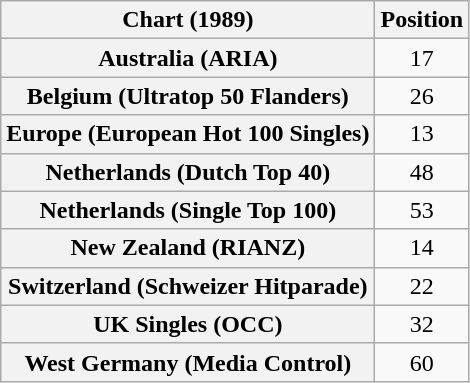<table class="wikitable plainrowheaders sortable" style="text-align:center">
<tr>
<th scope="col">Chart (1989)</th>
<th scope="col">Position</th>
</tr>
<tr>
<th scope="row">Australia (ARIA)</th>
<td>17</td>
</tr>
<tr>
<th scope="row">Belgium (Ultratop 50 Flanders)</th>
<td>26</td>
</tr>
<tr>
<th scope="row">Europe (European Hot 100 Singles)</th>
<td>13</td>
</tr>
<tr>
<th scope="row">Netherlands (Dutch Top 40)</th>
<td>48</td>
</tr>
<tr>
<th scope="row">Netherlands (Single Top 100)</th>
<td>53</td>
</tr>
<tr>
<th scope="row">New Zealand (RIANZ)</th>
<td>14</td>
</tr>
<tr>
<th scope="row">Switzerland (Schweizer Hitparade)</th>
<td>22</td>
</tr>
<tr>
<th scope="row">UK Singles (OCC)</th>
<td>32</td>
</tr>
<tr>
<th scope="row">West Germany (Media Control)</th>
<td>60</td>
</tr>
</table>
